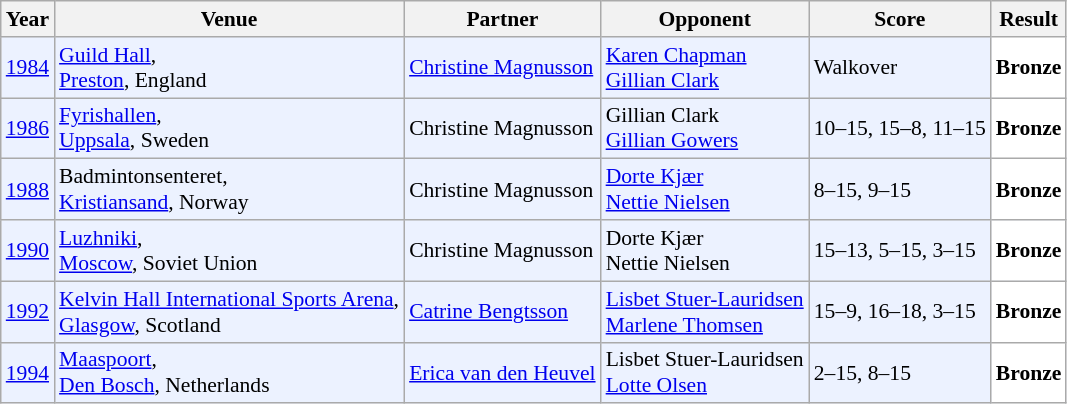<table class="sortable wikitable" style="font-size: 90%;">
<tr>
<th>Year</th>
<th>Venue</th>
<th>Partner</th>
<th>Opponent</th>
<th>Score</th>
<th>Result</th>
</tr>
<tr style="background:#ECF2FF">
<td align="center"><a href='#'>1984</a></td>
<td align="left"><a href='#'>Guild Hall</a>,<br><a href='#'>Preston</a>, England</td>
<td align="left"> <a href='#'>Christine Magnusson</a></td>
<td align="left"> <a href='#'>Karen Chapman</a><br> <a href='#'>Gillian Clark</a></td>
<td align="left">Walkover</td>
<td style="text-align:left; background:white"> <strong>Bronze</strong></td>
</tr>
<tr style="background:#ECF2FF">
<td align="center"><a href='#'>1986</a></td>
<td align="left"><a href='#'>Fyrishallen</a>,<br><a href='#'>Uppsala</a>, Sweden</td>
<td align="left"> Christine Magnusson</td>
<td align="left"> Gillian Clark<br> <a href='#'>Gillian Gowers</a></td>
<td align="left">10–15, 15–8, 11–15</td>
<td style="text-align:left; background:white"> <strong>Bronze</strong></td>
</tr>
<tr style="background:#ECF2FF">
<td align="center"><a href='#'>1988</a></td>
<td align="left">Badmintonsenteret,<br><a href='#'>Kristiansand</a>, Norway</td>
<td align="left"> Christine Magnusson</td>
<td align="left"> <a href='#'>Dorte Kjær</a><br> <a href='#'>Nettie Nielsen</a></td>
<td align="left">8–15, 9–15</td>
<td style="text-align:left; background:white"> <strong>Bronze</strong></td>
</tr>
<tr style="background:#ECF2FF">
<td align="center"><a href='#'>1990</a></td>
<td align="left"><a href='#'>Luzhniki</a>,<br><a href='#'>Moscow</a>, Soviet Union</td>
<td align="left"> Christine Magnusson</td>
<td align="left"> Dorte Kjær<br> Nettie Nielsen</td>
<td align="left">15–13, 5–15, 3–15</td>
<td style="text-align:left; background:white"> <strong>Bronze</strong></td>
</tr>
<tr style="background:#ECF2FF">
<td align="center"><a href='#'>1992</a></td>
<td align="left"><a href='#'>Kelvin Hall International Sports Arena</a>,<br><a href='#'>Glasgow</a>, Scotland</td>
<td align="left"> <a href='#'>Catrine Bengtsson</a></td>
<td align="left"> <a href='#'>Lisbet Stuer-Lauridsen</a><br> <a href='#'>Marlene Thomsen</a></td>
<td align="left">15–9, 16–18, 3–15</td>
<td style="text-align:left; background:white"> <strong>Bronze</strong></td>
</tr>
<tr style="background:#ECF2FF">
<td align="center"><a href='#'>1994</a></td>
<td align="left"><a href='#'>Maaspoort</a>,<br><a href='#'>Den Bosch</a>, Netherlands</td>
<td align="left"> <a href='#'>Erica van den Heuvel</a></td>
<td align="left"> Lisbet Stuer-Lauridsen<br> <a href='#'>Lotte Olsen</a></td>
<td align="left">2–15, 8–15</td>
<td style="text-align:left; background:white"> <strong>Bronze</strong></td>
</tr>
</table>
